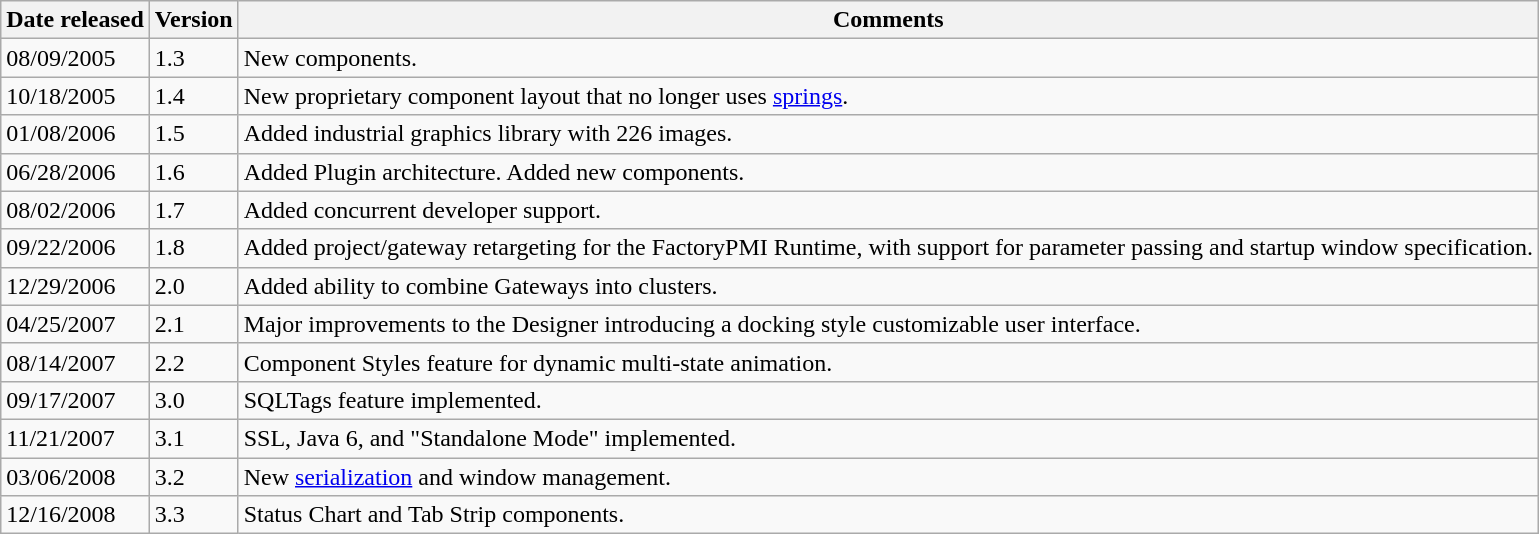<table class="wikitable">
<tr>
<th>Date released</th>
<th>Version</th>
<th>Comments</th>
</tr>
<tr>
<td>08/09/2005</td>
<td>1.3</td>
<td>New components.</td>
</tr>
<tr>
<td>10/18/2005</td>
<td>1.4</td>
<td>New proprietary component layout that no longer uses <a href='#'>springs</a>.</td>
</tr>
<tr>
<td>01/08/2006</td>
<td>1.5</td>
<td>Added industrial graphics library with 226 images.</td>
</tr>
<tr>
<td>06/28/2006</td>
<td>1.6</td>
<td>Added Plugin architecture. Added new components.</td>
</tr>
<tr>
<td>08/02/2006</td>
<td>1.7</td>
<td>Added concurrent developer support.</td>
</tr>
<tr>
<td>09/22/2006</td>
<td>1.8</td>
<td>Added project/gateway retargeting for the FactoryPMI Runtime, with support for parameter passing and startup window specification.</td>
</tr>
<tr>
<td>12/29/2006</td>
<td>2.0</td>
<td>Added ability to combine Gateways into clusters.</td>
</tr>
<tr>
<td>04/25/2007</td>
<td>2.1</td>
<td>Major improvements to the Designer introducing a docking style customizable user interface.</td>
</tr>
<tr>
<td>08/14/2007</td>
<td>2.2</td>
<td>Component Styles feature for dynamic multi-state animation.</td>
</tr>
<tr>
<td>09/17/2007</td>
<td>3.0</td>
<td>SQLTags feature implemented.</td>
</tr>
<tr>
<td>11/21/2007</td>
<td>3.1</td>
<td>SSL, Java 6, and "Standalone Mode" implemented.</td>
</tr>
<tr>
<td>03/06/2008</td>
<td>3.2</td>
<td>New <a href='#'>serialization</a> and window management.</td>
</tr>
<tr>
<td>12/16/2008</td>
<td>3.3</td>
<td>Status Chart and Tab Strip components.</td>
</tr>
</table>
